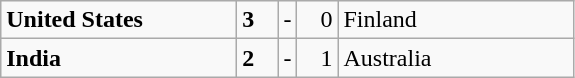<table class="wikitable">
<tr>
<td width=150> <strong>United States</strong></td>
<td style="width:20px; text-align:left;"><strong>3</strong></td>
<td>-</td>
<td style="width:20px; text-align:right;">0</td>
<td width=150> Finland</td>
</tr>
<tr>
<td> <strong>India</strong></td>
<td style="text-align:left;"><strong>2</strong></td>
<td>-</td>
<td style="text-align:right;">1</td>
<td> Australia</td>
</tr>
</table>
